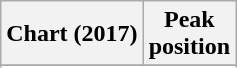<table class="wikitable sortable plainrowheaders" style="text-align:center">
<tr>
<th scope="col">Chart (2017)</th>
<th scope="col">Peak<br>position</th>
</tr>
<tr>
</tr>
<tr>
</tr>
<tr>
</tr>
</table>
